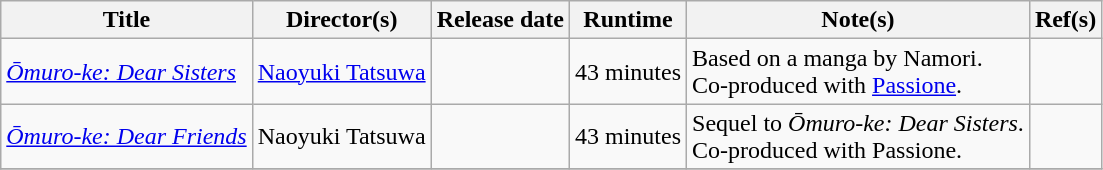<table class="wikitable sortable">
<tr>
<th scope="col">Title</th>
<th scope="col">Director(s)</th>
<th scope="col">Release date</th>
<th scope="col">Runtime</th>
<th scope="col" class="unsortable">Note(s)</th>
<th scope="col" class="unsortable">Ref(s)</th>
</tr>
<tr>
<td><em><a href='#'>Ōmuro-ke: Dear Sisters</a></em></td>
<td><a href='#'>Naoyuki Tatsuwa</a></td>
<td></td>
<td>43 minutes</td>
<td>Based on a manga by Namori.<br>Co-produced with <a href='#'>Passione</a>.</td>
<td style="text-align:center"></td>
</tr>
<tr>
<td><em><a href='#'>Ōmuro-ke: Dear Friends</a></em></td>
<td>Naoyuki Tatsuwa</td>
<td></td>
<td>43 minutes</td>
<td>Sequel to <em>Ōmuro-ke: Dear Sisters</em>.<br>Co-produced with Passione.</td>
<td style="text-align:center"></td>
</tr>
<tr>
</tr>
</table>
